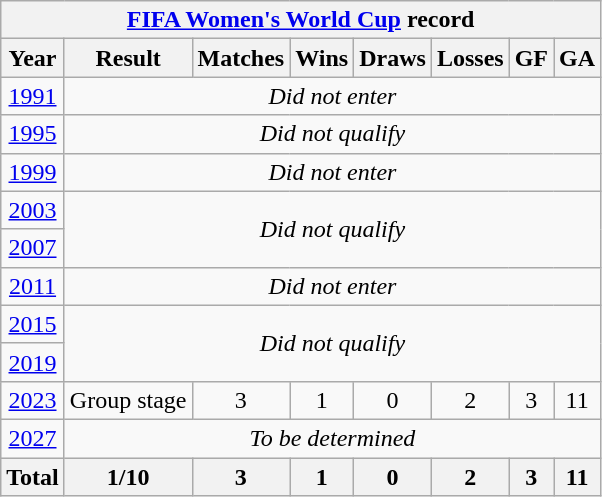<table class="wikitable" style="text-align: center;">
<tr>
<th colspan=8><a href='#'>FIFA Women's World Cup</a> record</th>
</tr>
<tr>
<th>Year</th>
<th>Result</th>
<th>Matches</th>
<th>Wins</th>
<th>Draws</th>
<th>Losses</th>
<th>GF</th>
<th>GA</th>
</tr>
<tr>
<td> <a href='#'>1991</a></td>
<td colspan=8><em>Did not enter</em></td>
</tr>
<tr>
<td> <a href='#'>1995</a></td>
<td colspan=8><em>Did not qualify</em></td>
</tr>
<tr>
<td> <a href='#'>1999</a></td>
<td colspan=8><em>Did not enter</em></td>
</tr>
<tr>
<td> <a href='#'>2003</a></td>
<td colspan=8 rowspan=2><em>Did not qualify</em></td>
</tr>
<tr>
<td> <a href='#'>2007</a></td>
</tr>
<tr>
<td> <a href='#'>2011</a></td>
<td colspan=8><em>Did not enter</em></td>
</tr>
<tr>
<td> <a href='#'>2015</a></td>
<td colspan=8 rowspan=2><em>Did not qualify</em></td>
</tr>
<tr>
<td> <a href='#'>2019</a></td>
</tr>
<tr>
<td> <a href='#'>2023</a></td>
<td>Group stage</td>
<td>3</td>
<td>1</td>
<td>0</td>
<td>2</td>
<td>3</td>
<td>11</td>
</tr>
<tr>
<td> <a href='#'>2027</a></td>
<td colspan=8><em>To be determined</em></td>
</tr>
<tr>
<th><strong>Total</strong></th>
<th><strong>1/10</strong></th>
<th><strong>3</strong></th>
<th><strong>1</strong></th>
<th><strong>0</strong></th>
<th><strong>2</strong></th>
<th><strong>3</strong></th>
<th><strong>11</strong></th>
</tr>
</table>
